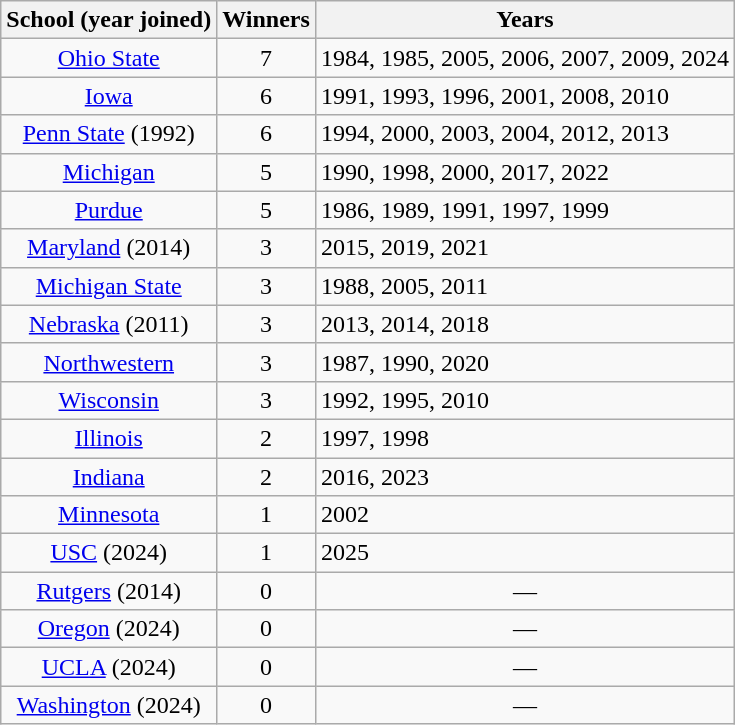<table class="wikitable">
<tr>
<th>School (year joined)</th>
<th>Winners</th>
<th>Years</th>
</tr>
<tr align="center">
<td><a href='#'>Ohio State</a></td>
<td>7</td>
<td align="left">1984, 1985, 2005, 2006, 2007, 2009, 2024</td>
</tr>
<tr align="center">
<td><a href='#'>Iowa</a></td>
<td>6</td>
<td align="left">1991, 1993, 1996, 2001, 2008, 2010</td>
</tr>
<tr align="center">
<td><a href='#'>Penn State</a> (1992)</td>
<td>6</td>
<td align="left">1994, 2000, 2003, 2004, 2012, 2013</td>
</tr>
<tr align="center">
<td><a href='#'>Michigan</a></td>
<td>5</td>
<td align="left">1990, 1998, 2000, 2017, 2022</td>
</tr>
<tr align="center">
<td><a href='#'>Purdue</a></td>
<td>5</td>
<td align="left">1986, 1989, 1991, 1997, 1999</td>
</tr>
<tr align="center">
<td><a href='#'>Maryland</a> (2014)</td>
<td>3</td>
<td align="left">2015, 2019, 2021</td>
</tr>
<tr align="center">
<td><a href='#'>Michigan State</a></td>
<td>3</td>
<td align="left">1988, 2005, 2011</td>
</tr>
<tr align="center">
<td><a href='#'>Nebraska</a> (2011)</td>
<td>3</td>
<td align="left">2013, 2014, 2018</td>
</tr>
<tr align="center">
<td><a href='#'>Northwestern</a></td>
<td>3</td>
<td align="left">1987, 1990, 2020</td>
</tr>
<tr align="center">
<td><a href='#'>Wisconsin</a></td>
<td>3</td>
<td align="left">1992, 1995, 2010</td>
</tr>
<tr align="center">
<td><a href='#'>Illinois</a></td>
<td>2</td>
<td align="left">1997, 1998</td>
</tr>
<tr align="center">
<td><a href='#'>Indiana</a></td>
<td>2</td>
<td align="left">2016, 2023</td>
</tr>
<tr align="center">
<td><a href='#'>Minnesota</a></td>
<td>1</td>
<td align="left">2002</td>
</tr>
<tr align="center">
<td><a href='#'>USC</a> (2024)</td>
<td>1</td>
<td align="left">2025</td>
</tr>
<tr align="center">
<td><a href='#'>Rutgers</a> (2014)</td>
<td>0</td>
<td align=center>—</td>
</tr>
<tr align="center">
<td><a href='#'>Oregon</a> (2024)</td>
<td>0</td>
<td align=center>—</td>
</tr>
<tr align="center">
<td><a href='#'>UCLA</a> (2024)</td>
<td>0</td>
<td align=center>—</td>
</tr>
<tr align="center">
<td><a href='#'>Washington</a> (2024)</td>
<td>0</td>
<td align=center>—</td>
</tr>
</table>
